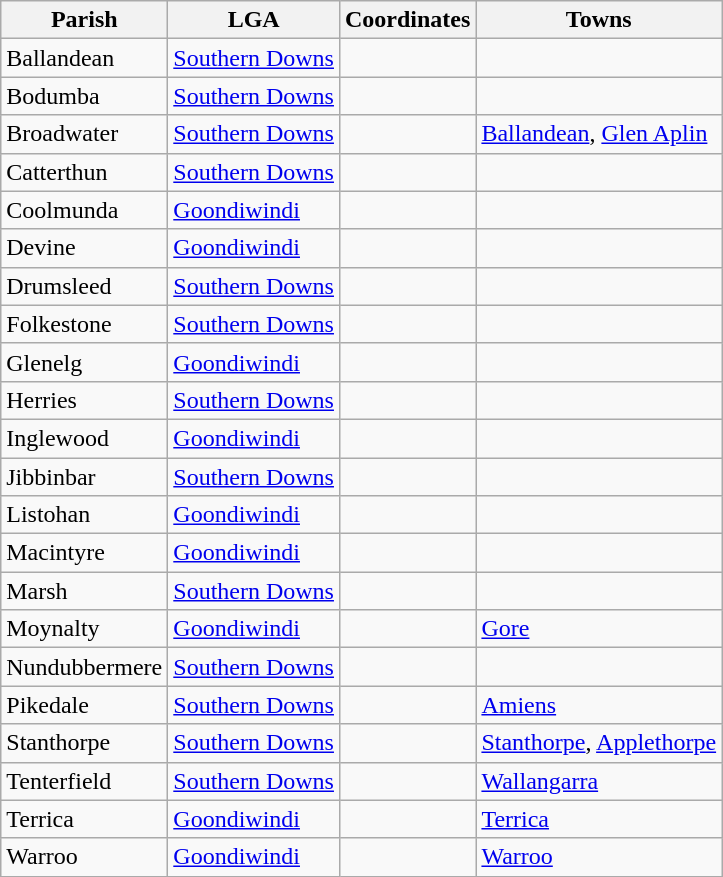<table class="wikitable sortable">
<tr>
<th>Parish</th>
<th>LGA</th>
<th>Coordinates</th>
<th>Towns</th>
</tr>
<tr>
<td>Ballandean</td>
<td><a href='#'>Southern Downs</a></td>
<td></td>
<td></td>
</tr>
<tr>
<td>Bodumba</td>
<td><a href='#'>Southern Downs</a></td>
<td></td>
<td></td>
</tr>
<tr>
<td>Broadwater</td>
<td><a href='#'>Southern Downs</a></td>
<td></td>
<td><a href='#'>Ballandean</a>, <a href='#'>Glen Aplin</a></td>
</tr>
<tr>
<td>Catterthun</td>
<td><a href='#'>Southern Downs</a></td>
<td></td>
<td></td>
</tr>
<tr>
<td>Coolmunda</td>
<td><a href='#'>Goondiwindi</a></td>
<td></td>
<td></td>
</tr>
<tr>
<td>Devine</td>
<td><a href='#'>Goondiwindi</a></td>
<td></td>
<td></td>
</tr>
<tr>
<td>Drumsleed</td>
<td><a href='#'>Southern Downs</a></td>
<td></td>
<td></td>
</tr>
<tr>
<td>Folkestone</td>
<td><a href='#'>Southern Downs</a></td>
<td></td>
<td></td>
</tr>
<tr>
<td>Glenelg</td>
<td><a href='#'>Goondiwindi</a></td>
<td></td>
<td></td>
</tr>
<tr>
<td>Herries</td>
<td><a href='#'>Southern Downs</a></td>
<td></td>
<td></td>
</tr>
<tr>
<td>Inglewood</td>
<td><a href='#'>Goondiwindi</a></td>
<td></td>
<td></td>
</tr>
<tr>
<td>Jibbinbar</td>
<td><a href='#'>Southern Downs</a></td>
<td></td>
<td></td>
</tr>
<tr>
<td>Listohan</td>
<td><a href='#'>Goondiwindi</a></td>
<td></td>
<td></td>
</tr>
<tr>
<td>Macintyre</td>
<td><a href='#'>Goondiwindi</a></td>
<td></td>
<td></td>
</tr>
<tr>
<td>Marsh</td>
<td><a href='#'>Southern Downs</a></td>
<td></td>
<td></td>
</tr>
<tr>
<td>Moynalty</td>
<td><a href='#'>Goondiwindi</a></td>
<td></td>
<td><a href='#'>Gore</a></td>
</tr>
<tr>
<td>Nundubbermere</td>
<td><a href='#'>Southern Downs</a></td>
<td></td>
<td></td>
</tr>
<tr>
<td>Pikedale</td>
<td><a href='#'>Southern Downs</a></td>
<td></td>
<td><a href='#'>Amiens</a></td>
</tr>
<tr>
<td>Stanthorpe</td>
<td><a href='#'>Southern Downs</a></td>
<td></td>
<td><a href='#'>Stanthorpe</a>, <a href='#'>Applethorpe</a></td>
</tr>
<tr>
<td>Tenterfield</td>
<td><a href='#'>Southern Downs</a></td>
<td></td>
<td><a href='#'>Wallangarra</a></td>
</tr>
<tr>
<td>Terrica</td>
<td><a href='#'>Goondiwindi</a></td>
<td></td>
<td><a href='#'>Terrica</a></td>
</tr>
<tr>
<td>Warroo</td>
<td><a href='#'>Goondiwindi</a></td>
<td></td>
<td><a href='#'>Warroo</a></td>
</tr>
</table>
